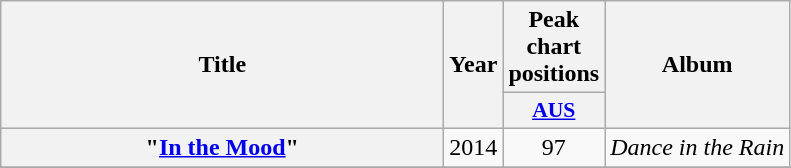<table class="wikitable plainrowheaders" style="text-align:center;" border="1">
<tr>
<th scope="col" rowspan="2" style="width:18em;">Title</th>
<th scope="col" rowspan="2">Year</th>
<th scope="col" colspan="1">Peak chart positions</th>
<th scope="col" rowspan="2">Album</th>
</tr>
<tr>
<th scope="col" style="width:3em;font-size:90%;"><a href='#'>AUS</a><br></th>
</tr>
<tr>
<th scope="row">"<a href='#'>In the Mood</a>"</th>
<td>2014</td>
<td>97</td>
<td><em>Dance in the Rain</em></td>
</tr>
<tr>
</tr>
</table>
